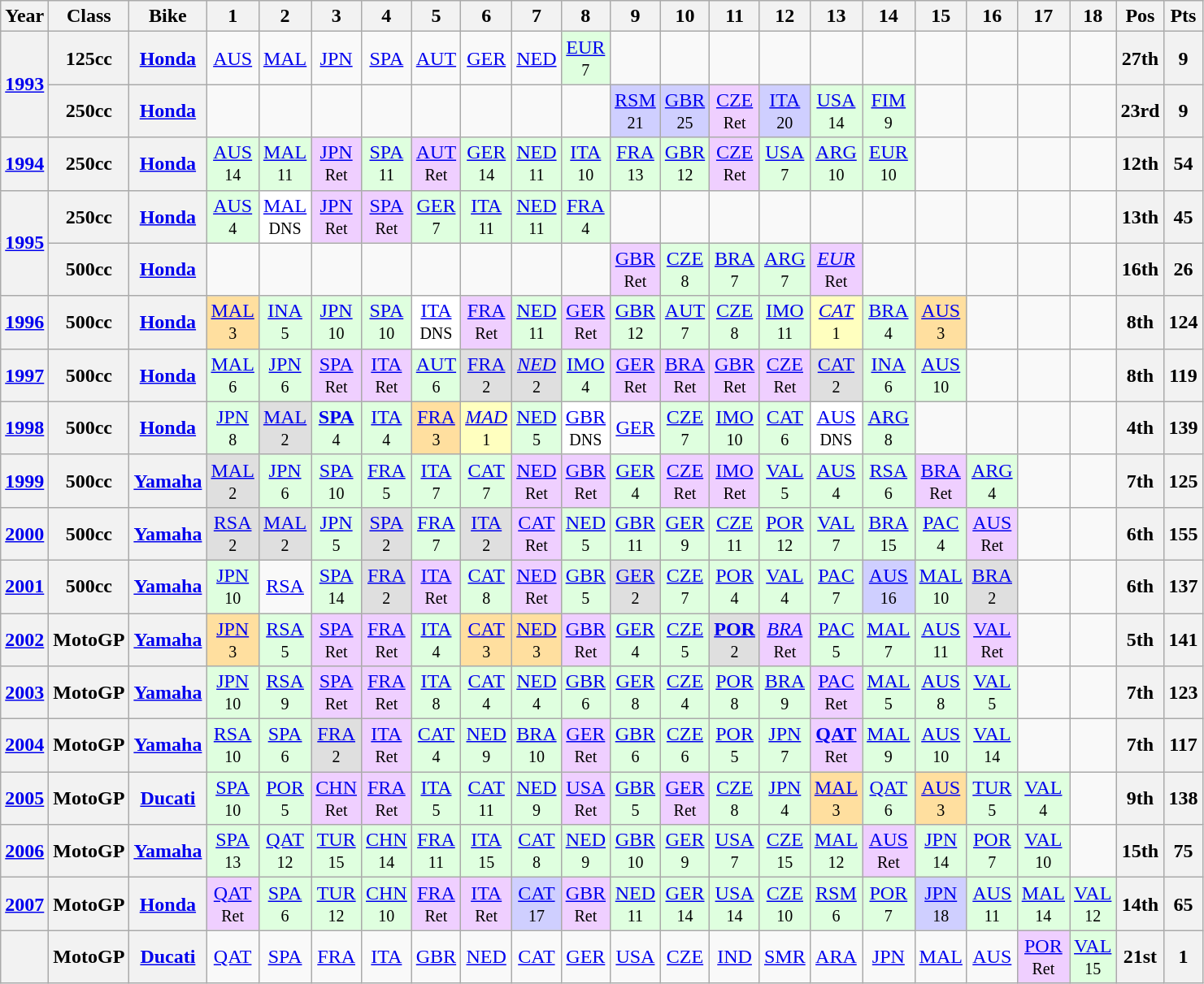<table class="wikitable" style="text-align:center">
<tr>
<th>Year</th>
<th>Class</th>
<th>Bike</th>
<th>1</th>
<th>2</th>
<th>3</th>
<th>4</th>
<th>5</th>
<th>6</th>
<th>7</th>
<th>8</th>
<th>9</th>
<th>10</th>
<th>11</th>
<th>12</th>
<th>13</th>
<th>14</th>
<th>15</th>
<th>16</th>
<th>17</th>
<th>18</th>
<th>Pos</th>
<th>Pts</th>
</tr>
<tr>
<th align="left" rowspan="2"><a href='#'>1993</a></th>
<th align="left">125cc</th>
<th align="left"><a href='#'>Honda</a></th>
<td><a href='#'>AUS</a></td>
<td><a href='#'>MAL</a></td>
<td><a href='#'>JPN</a></td>
<td><a href='#'>SPA</a></td>
<td><a href='#'>AUT</a></td>
<td><a href='#'>GER</a></td>
<td><a href='#'>NED</a></td>
<td style="background:#DFFFDF;"><a href='#'>EUR</a><br><small>7</small></td>
<td></td>
<td></td>
<td></td>
<td></td>
<td></td>
<td></td>
<td></td>
<td></td>
<td></td>
<td></td>
<th>27th</th>
<th>9</th>
</tr>
<tr>
<th align="left">250cc</th>
<th align="left"><a href='#'>Honda</a></th>
<td></td>
<td></td>
<td></td>
<td></td>
<td></td>
<td></td>
<td></td>
<td></td>
<td style="background:#CFCFFF;"><a href='#'>RSM</a><br><small>21</small></td>
<td style="background:#CFCFFF;"><a href='#'>GBR</a><br><small>25</small></td>
<td style="background:#EFCFFF;"><a href='#'>CZE</a><br><small>Ret</small></td>
<td style="background:#CFCFFF;"><a href='#'>ITA</a><br><small>20</small></td>
<td style="background:#DFFFDF;"><a href='#'>USA</a><br><small>14</small></td>
<td style="background:#DFFFDF;"><a href='#'>FIM</a><br><small>9</small></td>
<td></td>
<td></td>
<td></td>
<td></td>
<th>23rd</th>
<th>9</th>
</tr>
<tr>
<th align="left"><a href='#'>1994</a></th>
<th align="left">250cc</th>
<th align="left"><a href='#'>Honda</a></th>
<td style="background:#DFFFDF;"><a href='#'>AUS</a><br><small>14</small></td>
<td style="background:#DFFFDF;"><a href='#'>MAL</a><br><small>11</small></td>
<td style="background:#EFCFFF;"><a href='#'>JPN</a><br><small>Ret</small></td>
<td style="background:#DFFFDF;"><a href='#'>SPA</a><br><small>11</small></td>
<td style="background:#EFCFFF;"><a href='#'>AUT</a><br><small>Ret</small></td>
<td style="background:#DFFFDF;"><a href='#'>GER</a><br><small>14</small></td>
<td style="background:#DFFFDF;"><a href='#'>NED</a><br><small>11</small></td>
<td style="background:#DFFFDF;"><a href='#'>ITA</a><br><small>10</small></td>
<td style="background:#DFFFDF;"><a href='#'>FRA</a><br><small>13</small></td>
<td style="background:#DFFFDF;"><a href='#'>GBR</a><br><small>12</small></td>
<td style="background:#EFCFFF;"><a href='#'>CZE</a><br><small>Ret</small></td>
<td style="background:#DFFFDF;"><a href='#'>USA</a><br><small>7</small></td>
<td style="background:#DFFFDF;"><a href='#'>ARG</a><br><small>10</small></td>
<td style="background:#DFFFDF;"><a href='#'>EUR</a><br><small>10</small></td>
<td></td>
<td></td>
<td></td>
<td></td>
<th>12th</th>
<th>54</th>
</tr>
<tr>
<th align="left" rowspan="2"><a href='#'>1995</a></th>
<th align="left">250cc</th>
<th align="left"><a href='#'>Honda</a></th>
<td style="background:#DFFFDF;"><a href='#'>AUS</a><br><small>4</small></td>
<td style="background:#FFFFFF;"><a href='#'>MAL</a><br><small>DNS</small></td>
<td style="background:#EFCFFF;"><a href='#'>JPN</a><br><small>Ret</small></td>
<td style="background:#EFCFFF;"><a href='#'>SPA</a><br><small>Ret</small></td>
<td style="background:#DFFFDF;"><a href='#'>GER</a><br><small>7</small></td>
<td style="background:#DFFFDF;"><a href='#'>ITA</a><br><small>11</small></td>
<td style="background:#DFFFDF;"><a href='#'>NED</a><br><small>11</small></td>
<td style="background:#DFFFDF;"><a href='#'>FRA</a><br><small>4</small></td>
<td></td>
<td></td>
<td></td>
<td></td>
<td></td>
<td></td>
<td></td>
<td></td>
<td></td>
<td></td>
<th>13th</th>
<th>45</th>
</tr>
<tr>
<th align="left">500cc</th>
<th align="left"><a href='#'>Honda</a></th>
<td></td>
<td></td>
<td></td>
<td></td>
<td></td>
<td></td>
<td></td>
<td></td>
<td style="background:#EFCFFF;"><a href='#'>GBR</a><br><small>Ret</small></td>
<td style="background:#DFFFDF;"><a href='#'>CZE</a><br><small>8</small></td>
<td style="background:#DFFFDF;"><a href='#'>BRA</a><br><small>7</small></td>
<td style="background:#DFFFDF;"><a href='#'>ARG</a><br><small>7</small></td>
<td style="background:#EFCFFF;"><em><a href='#'>EUR</a></em><br><small>Ret</small></td>
<td></td>
<td></td>
<td></td>
<td></td>
<td></td>
<th>16th</th>
<th>26</th>
</tr>
<tr>
<th align="left"><a href='#'>1996</a></th>
<th align="left">500cc</th>
<th align="left"><a href='#'>Honda</a></th>
<td style="background:#FFDF9F;"><a href='#'>MAL</a><br><small>3</small></td>
<td style="background:#DFFFDF;"><a href='#'>INA</a><br><small>5</small></td>
<td style="background:#DFFFDF;"><a href='#'>JPN</a><br><small>10</small></td>
<td style="background:#DFFFDF;"><a href='#'>SPA</a><br><small>10</small></td>
<td style="background:#FFFFFF;"><a href='#'>ITA</a><br><small>DNS</small></td>
<td style="background:#EFCFFF;"><a href='#'>FRA</a><br><small>Ret</small></td>
<td style="background:#DFFFDF;"><a href='#'>NED</a><br><small>11</small></td>
<td style="background:#EFCFFF;"><a href='#'>GER</a><br><small>Ret</small></td>
<td style="background:#DFFFDF;"><a href='#'>GBR</a><br><small>12</small></td>
<td style="background:#DFFFDF;"><a href='#'>AUT</a><br><small>7</small></td>
<td style="background:#DFFFDF;"><a href='#'>CZE</a><br><small>8</small></td>
<td style="background:#DFFFDF;"><a href='#'>IMO</a><br><small>11</small></td>
<td style="background:#FFFFBF;"><em><a href='#'>CAT</a></em><br><small>1</small></td>
<td style="background:#DFFFDF;"><a href='#'>BRA</a><br><small>4</small></td>
<td style="background:#FFDF9F;"><a href='#'>AUS</a><br><small>3</small></td>
<td></td>
<td></td>
<td></td>
<th>8th</th>
<th>124</th>
</tr>
<tr>
<th align="left"><a href='#'>1997</a></th>
<th align="left">500cc</th>
<th align="left"><a href='#'>Honda</a></th>
<td style="background:#DFFFDF;"><a href='#'>MAL</a><br><small>6</small></td>
<td style="background:#DFFFDF;"><a href='#'>JPN</a><br><small>6</small></td>
<td style="background:#EFCFFF;"><a href='#'>SPA</a><br><small>Ret</small></td>
<td style="background:#EFCFFF;"><a href='#'>ITA</a><br><small>Ret</small></td>
<td style="background:#DFFFDF;"><a href='#'>AUT</a><br><small>6</small></td>
<td style="background:#DFDFDF;"><a href='#'>FRA</a><br><small>2</small></td>
<td style="background:#DFDFDF;"><em><a href='#'>NED</a></em><br><small>2</small></td>
<td style="background:#DFFFDF;"><a href='#'>IMO</a><br><small>4</small></td>
<td style="background:#EFCFFF;"><a href='#'>GER</a><br><small>Ret</small></td>
<td style="background:#EFCFFF;"><a href='#'>BRA</a><br><small>Ret</small></td>
<td style="background:#EFCFFF;"><a href='#'>GBR</a><br><small>Ret</small></td>
<td style="background:#EFCFFF;"><a href='#'>CZE</a><br><small>Ret</small></td>
<td style="background:#DFDFDF;"><a href='#'>CAT</a><br><small>2</small></td>
<td style="background:#DFFFDF;"><a href='#'>INA</a><br><small>6</small></td>
<td style="background:#DFFFDF;"><a href='#'>AUS</a><br><small>10</small></td>
<td></td>
<td></td>
<td></td>
<th>8th</th>
<th>119</th>
</tr>
<tr>
<th align="left"><a href='#'>1998</a></th>
<th align="left">500cc</th>
<th align="left"><a href='#'>Honda</a></th>
<td style="background:#DFFFDF;"><a href='#'>JPN</a><br><small>8</small></td>
<td style="background:#DFDFDF;"><a href='#'>MAL</a><br><small>2</small></td>
<td style="background:#DFFFDF;"><strong><a href='#'>SPA</a></strong><br><small>4</small></td>
<td style="background:#DFFFDF;"><a href='#'>ITA</a><br><small>4</small></td>
<td style="background:#FFDF9F;"><a href='#'>FRA</a><br><small>3</small></td>
<td style="background:#FFFFBF;"><em><a href='#'>MAD</a></em><br><small>1</small></td>
<td style="background:#DFFFDF;"><a href='#'>NED</a><br><small>5</small></td>
<td style="background:#FFFFFF;"><a href='#'>GBR</a><br><small>DNS</small></td>
<td><a href='#'>GER</a></td>
<td style="background:#DFFFDF;"><a href='#'>CZE</a><br><small>7</small></td>
<td style="background:#DFFFDF;"><a href='#'>IMO</a><br><small>10</small></td>
<td style="background:#DFFFDF;"><a href='#'>CAT</a><br><small>6</small></td>
<td style="background:#FFFFFF;"><a href='#'>AUS</a><br><small>DNS</small></td>
<td style="background:#DFFFDF;"><a href='#'>ARG</a><br><small>8</small></td>
<td></td>
<td></td>
<td></td>
<td></td>
<th>4th</th>
<th>139</th>
</tr>
<tr>
<th align="left"><a href='#'>1999</a></th>
<th align="left">500cc</th>
<th align="left"><a href='#'>Yamaha</a></th>
<td style="background:#DFDFDF;"><a href='#'>MAL</a><br><small>2</small></td>
<td style="background:#DFFFDF;"><a href='#'>JPN</a><br><small>6</small></td>
<td style="background:#DFFFDF;"><a href='#'>SPA</a><br><small>10</small></td>
<td style="background:#DFFFDF;"><a href='#'>FRA</a><br><small>5</small></td>
<td style="background:#DFFFDF;"><a href='#'>ITA</a><br><small>7</small></td>
<td style="background:#DFFFDF;"><a href='#'>CAT</a><br><small>7</small></td>
<td style="background:#EFCFFF;"><a href='#'>NED</a><br><small>Ret</small></td>
<td style="background:#EFCFFF;"><a href='#'>GBR</a><br><small>Ret</small></td>
<td style="background:#DFFFDF;"><a href='#'>GER</a><br><small>4</small></td>
<td style="background:#EFCFFF;"><a href='#'>CZE</a><br><small>Ret</small></td>
<td style="background:#EFCFFF;"><a href='#'>IMO</a><br><small>Ret</small></td>
<td style="background:#DFFFDF;"><a href='#'>VAL</a><br><small>5</small></td>
<td style="background:#DFFFDF;"><a href='#'>AUS</a><br><small>4</small></td>
<td style="background:#DFFFDF;"><a href='#'>RSA</a><br><small>6</small></td>
<td style="background:#EFCFFF;"><a href='#'>BRA</a><br><small>Ret</small></td>
<td style="background:#DFFFDF;"><a href='#'>ARG</a><br><small>4</small></td>
<td></td>
<td></td>
<th>7th</th>
<th>125</th>
</tr>
<tr>
<th align="left"><a href='#'>2000</a></th>
<th align="left">500cc</th>
<th align="left"><a href='#'>Yamaha</a></th>
<td style="background:#DFDFDF;"><a href='#'>RSA</a><br><small>2</small></td>
<td style="background:#DFDFDF;"><a href='#'>MAL</a><br><small>2</small></td>
<td style="background:#DFFFDF;"><a href='#'>JPN</a><br><small>5</small></td>
<td style="background:#DFDFDF;"><a href='#'>SPA</a><br><small>2</small></td>
<td style="background:#DFFFDF;"><a href='#'>FRA</a><br><small>7</small></td>
<td style="background:#DFDFDF;"><a href='#'>ITA</a><br><small>2</small></td>
<td style="background:#EFCFFF;"><a href='#'>CAT</a><br><small>Ret</small></td>
<td style="background:#DFFFDF;"><a href='#'>NED</a><br><small>5</small></td>
<td style="background:#DFFFDF;"><a href='#'>GBR</a><br><small>11</small></td>
<td style="background:#DFFFDF;"><a href='#'>GER</a><br><small>9</small></td>
<td style="background:#DFFFDF;"><a href='#'>CZE</a><br><small>11</small></td>
<td style="background:#DFFFDF;"><a href='#'>POR</a><br><small>12</small></td>
<td style="background:#DFFFDF;"><a href='#'>VAL</a><br><small>7</small></td>
<td style="background:#DFFFDF;"><a href='#'>BRA</a><br><small>15</small></td>
<td style="background:#DFFFDF;"><a href='#'>PAC</a><br><small>4</small></td>
<td style="background:#EFCFFF;"><a href='#'>AUS</a><br><small>Ret</small></td>
<td></td>
<td></td>
<th>6th</th>
<th>155</th>
</tr>
<tr>
<th align="left"><a href='#'>2001</a></th>
<th align="left">500cc</th>
<th align="left"><a href='#'>Yamaha</a></th>
<td style="background:#DFFFDF;"><a href='#'>JPN</a><br><small>10</small></td>
<td><a href='#'>RSA</a></td>
<td style="background:#DFFFDF;"><a href='#'>SPA</a><br><small>14</small></td>
<td style="background:#DFDFDF;"><a href='#'>FRA</a><br><small>2</small></td>
<td style="background:#EFCFFF;"><a href='#'>ITA</a><br><small>Ret</small></td>
<td style="background:#DFFFDF;"><a href='#'>CAT</a><br><small>8</small></td>
<td style="background:#EFCFFF;"><a href='#'>NED</a><br><small>Ret</small></td>
<td style="background:#DFFFDF;"><a href='#'>GBR</a><br><small>5</small></td>
<td style="background:#DFDFDF;"><a href='#'>GER</a><br><small>2</small></td>
<td style="background:#DFFFDF;"><a href='#'>CZE</a><br><small>7</small></td>
<td style="background:#DFFFDF;"><a href='#'>POR</a><br><small>4</small></td>
<td style="background:#DFFFDF;"><a href='#'>VAL</a><br><small>4</small></td>
<td style="background:#DFFFDF;"><a href='#'>PAC</a><br><small>7</small></td>
<td style="background:#CFCFFF;"><a href='#'>AUS</a><br><small>16</small></td>
<td style="background:#DFFFDF;"><a href='#'>MAL</a><br><small>10</small></td>
<td style="background:#DFDFDF;"><a href='#'>BRA</a><br><small>2</small></td>
<td></td>
<td></td>
<th>6th</th>
<th>137</th>
</tr>
<tr>
<th align="left"><a href='#'>2002</a></th>
<th align="left">MotoGP</th>
<th align="left"><a href='#'>Yamaha</a></th>
<td style="background:#FFDF9F;"><a href='#'>JPN</a><br><small>3</small></td>
<td style="background:#DFFFDF;"><a href='#'>RSA</a><br><small>5</small></td>
<td style="background:#EFCFFF;"><a href='#'>SPA</a><br><small>Ret</small></td>
<td style="background:#EFCFFF;"><a href='#'>FRA</a><br><small>Ret</small></td>
<td style="background:#DFFFDF;"><a href='#'>ITA</a><br><small>4</small></td>
<td style="background:#FFDF9F;"><a href='#'>CAT</a><br><small>3</small></td>
<td style="background:#FFDF9F;"><a href='#'>NED</a><br><small>3</small></td>
<td style="background:#EFCFFF;"><a href='#'>GBR</a><br><small>Ret</small></td>
<td style="background:#DFFFDF;"><a href='#'>GER</a><br><small>4</small></td>
<td style="background:#DFFFDF;"><a href='#'>CZE</a><br><small>5</small></td>
<td style="background:#DFDFDF;"><strong><a href='#'>POR</a></strong><br><small>2</small></td>
<td style="background:#EFCFFF;"><em><a href='#'>BRA</a></em><br><small>Ret</small></td>
<td style="background:#DFFFDF;"><a href='#'>PAC</a><br><small>5</small></td>
<td style="background:#DFFFDF;"><a href='#'>MAL</a><br><small>7</small></td>
<td style="background:#DFFFDF;"><a href='#'>AUS</a><br><small>11</small></td>
<td style="background:#EFCFFF;"><a href='#'>VAL</a><br><small>Ret</small></td>
<td></td>
<td></td>
<th>5th</th>
<th>141</th>
</tr>
<tr>
<th align="left"><a href='#'>2003</a></th>
<th align="left">MotoGP</th>
<th align="left"><a href='#'>Yamaha</a></th>
<td style="background:#DFFFDF;"><a href='#'>JPN</a><br><small>10</small></td>
<td style="background:#DFFFDF;"><a href='#'>RSA</a><br><small>9</small></td>
<td style="background:#EFCFFF;"><a href='#'>SPA</a><br><small>Ret</small></td>
<td style="background:#EFCFFF;"><a href='#'>FRA</a><br><small>Ret</small></td>
<td style="background:#DFFFDF;"><a href='#'>ITA</a><br><small>8</small></td>
<td style="background:#DFFFDF;"><a href='#'>CAT</a><br><small>4</small></td>
<td style="background:#DFFFDF;"><a href='#'>NED</a><br><small>4</small></td>
<td style="background:#DFFFDF;"><a href='#'>GBR</a><br><small>6</small></td>
<td style="background:#DFFFDF;"><a href='#'>GER</a><br><small>8</small></td>
<td style="background:#DFFFDF;"><a href='#'>CZE</a><br><small>4</small></td>
<td style="background:#DFFFDF;"><a href='#'>POR</a><br><small>8</small></td>
<td style="background:#DFFFDF;"><a href='#'>BRA</a><br><small>9</small></td>
<td style="background:#EFCFFF;"><a href='#'>PAC</a><br><small>Ret</small></td>
<td style="background:#DFFFDF;"><a href='#'>MAL</a><br><small>5</small></td>
<td style="background:#DFFFDF;"><a href='#'>AUS</a><br><small>8</small></td>
<td style="background:#DFFFDF;"><a href='#'>VAL</a><br><small>5</small></td>
<td></td>
<td></td>
<th>7th</th>
<th>123</th>
</tr>
<tr>
<th align="left"><a href='#'>2004</a></th>
<th align="left">MotoGP</th>
<th align="left"><a href='#'>Yamaha</a></th>
<td style="background:#DFFFDF;"><a href='#'>RSA</a><br><small>10</small></td>
<td style="background:#DFFFDF;"><a href='#'>SPA</a><br><small>6</small></td>
<td style="background:#DFDFDF;"><a href='#'>FRA</a><br><small>2</small></td>
<td style="background:#EFCFFF;"><a href='#'>ITA</a><br><small>Ret</small></td>
<td style="background:#DFFFDF;"><a href='#'>CAT</a><br><small>4</small></td>
<td style="background:#DFFFDF;"><a href='#'>NED</a><br><small>9</small></td>
<td style="background:#DFFFDF;"><a href='#'>BRA</a><br><small>10</small></td>
<td style="background:#EFCFFF;"><a href='#'>GER</a><br><small>Ret</small></td>
<td style="background:#DFFFDF;"><a href='#'>GBR</a><br><small>6</small></td>
<td style="background:#DFFFDF;"><a href='#'>CZE</a><br><small>6</small></td>
<td style="background:#DFFFDF;"><a href='#'>POR</a><br><small>5</small></td>
<td style="background:#DFFFDF;"><a href='#'>JPN</a><br><small>7</small></td>
<td style="background:#EFCFFF;"><strong><a href='#'>QAT</a></strong><br><small>Ret</small></td>
<td style="background:#DFFFDF;"><a href='#'>MAL</a><br><small>9</small></td>
<td style="background:#DFFFDF;"><a href='#'>AUS</a><br><small>10</small></td>
<td style="background:#DFFFDF;"><a href='#'>VAL</a><br><small>14</small></td>
<td></td>
<td></td>
<th>7th</th>
<th>117</th>
</tr>
<tr>
<th align="left"><a href='#'>2005</a></th>
<th align="left">MotoGP</th>
<th align="left"><a href='#'>Ducati</a></th>
<td style="background:#DFFFDF;"><a href='#'>SPA</a><br><small>10</small></td>
<td style="background:#DFFFDF;"><a href='#'>POR</a><br><small>5</small></td>
<td style="background:#EFCFFF;"><a href='#'>CHN</a><br><small>Ret</small></td>
<td style="background:#EFCFFF;"><a href='#'>FRA</a><br><small>Ret</small></td>
<td style="background:#DFFFDF;"><a href='#'>ITA</a><br><small>5</small></td>
<td style="background:#DFFFDF;"><a href='#'>CAT</a><br><small>11</small></td>
<td style="background:#DFFFDF;"><a href='#'>NED</a><br><small>9</small></td>
<td style="background:#EFCFFF;"><a href='#'>USA</a><br><small>Ret</small></td>
<td style="background:#DFFFDF;"><a href='#'>GBR</a><br><small>5</small></td>
<td style="background:#EFCFFF;"><a href='#'>GER</a><br><small>Ret</small></td>
<td style="background:#DFFFDF;"><a href='#'>CZE</a><br><small>8</small></td>
<td style="background:#DFFFDF;"><a href='#'>JPN</a><br><small>4</small></td>
<td style="background:#FFDF9F;"><a href='#'>MAL</a><br><small>3</small></td>
<td style="background:#DFFFDF;"><a href='#'>QAT</a><br><small>6</small></td>
<td style="background:#FFDF9F;"><a href='#'>AUS</a><br><small>3</small></td>
<td style="background:#DFFFDF;"><a href='#'>TUR</a><br><small>5</small></td>
<td style="background:#DFFFDF;"><a href='#'>VAL</a><br><small>4</small></td>
<td></td>
<th>9th</th>
<th>138</th>
</tr>
<tr>
<th align="left"><a href='#'>2006</a></th>
<th align="left">MotoGP</th>
<th align="left"><a href='#'>Yamaha</a></th>
<td style="background:#DFFFDF;"><a href='#'>SPA</a><br><small>13</small></td>
<td style="background:#DFFFDF;"><a href='#'>QAT</a><br><small>12</small></td>
<td style="background:#DFFFDF;"><a href='#'>TUR</a><br><small>15</small></td>
<td style="background:#DFFFDF;"><a href='#'>CHN</a><br><small>14</small></td>
<td style="background:#DFFFDF;"><a href='#'>FRA</a><br><small>11</small></td>
<td style="background:#DFFFDF;"><a href='#'>ITA</a><br><small>15</small></td>
<td style="background:#DFFFDF;"><a href='#'>CAT</a><br><small>8</small></td>
<td style="background:#DFFFDF;"><a href='#'>NED</a><br><small>9</small></td>
<td style="background:#DFFFDF;"><a href='#'>GBR</a><br><small>10</small></td>
<td style="background:#DFFFDF;"><a href='#'>GER</a><br><small>9</small></td>
<td style="background:#DFFFDF;"><a href='#'>USA</a><br><small>7</small></td>
<td style="background:#DFFFDF;"><a href='#'>CZE</a><br><small>15</small></td>
<td style="background:#DFFFDF;"><a href='#'>MAL</a><br><small>12</small></td>
<td style="background:#EFCFFF;"><a href='#'>AUS</a><br><small>Ret</small></td>
<td style="background:#DFFFDF;"><a href='#'>JPN</a><br><small>14</small></td>
<td style="background:#DFFFDF;"><a href='#'>POR</a><br><small>7</small></td>
<td style="background:#DFFFDF;"><a href='#'>VAL</a><br><small>10</small></td>
<td></td>
<th>15th</th>
<th>75</th>
</tr>
<tr>
<th align="left"><a href='#'>2007</a></th>
<th align="left">MotoGP</th>
<th align="left"><a href='#'>Honda</a></th>
<td style="background:#EFCFFF;"><a href='#'>QAT</a><br><small>Ret</small></td>
<td style="background:#DFFFDF;"><a href='#'>SPA</a><br><small>6</small></td>
<td style="background:#DFFFDF;"><a href='#'>TUR</a><br><small>12</small></td>
<td style="background:#DFFFDF;"><a href='#'>CHN</a><br><small>10</small></td>
<td style="background:#EFCFFF;"><a href='#'>FRA</a><br><small>Ret</small></td>
<td style="background:#EFCFFF;"><a href='#'>ITA</a><br><small>Ret</small></td>
<td style="background:#CFCFFF;"><a href='#'>CAT</a><br><small>17</small></td>
<td style="background:#EFCFFF;"><a href='#'>GBR</a><br><small>Ret</small></td>
<td style="background:#DFFFDF;"><a href='#'>NED</a><br><small>11</small></td>
<td style="background:#DFFFDF;"><a href='#'>GER</a><br><small>14</small></td>
<td style="background:#DFFFDF;"><a href='#'>USA</a><br><small>14</small></td>
<td style="background:#DFFFDF;"><a href='#'>CZE</a><br><small>10</small></td>
<td style="background:#DFFFDF;"><a href='#'>RSM</a><br><small>6</small></td>
<td style="background:#DFFFDF;"><a href='#'>POR</a><br><small>7</small></td>
<td style="background:#CFCFFF;"><a href='#'>JPN</a><br><small>18</small></td>
<td style="background:#DFFFDF;"><a href='#'>AUS</a><br><small>11</small></td>
<td style="background:#DFFFDF;"><a href='#'>MAL</a><br><small>14</small></td>
<td style="background:#DFFFDF;"><a href='#'>VAL</a><br><small>12</small></td>
<th>14th</th>
<th>65</th>
</tr>
<tr>
<th align="left"></th>
<th align="left">MotoGP</th>
<th align="left"><a href='#'>Ducati</a></th>
<td><a href='#'>QAT</a></td>
<td><a href='#'>SPA</a></td>
<td><a href='#'>FRA</a></td>
<td><a href='#'>ITA</a></td>
<td><a href='#'>GBR</a></td>
<td><a href='#'>NED</a></td>
<td><a href='#'>CAT</a></td>
<td><a href='#'>GER</a></td>
<td><a href='#'>USA</a></td>
<td><a href='#'>CZE</a></td>
<td><a href='#'>IND</a></td>
<td><a href='#'>SMR</a></td>
<td><a href='#'>ARA</a></td>
<td><a href='#'>JPN</a></td>
<td><a href='#'>MAL</a></td>
<td><a href='#'>AUS</a></td>
<td style="background:#EFCFFF;"><a href='#'>POR</a><br><small>Ret</small></td>
<td style="background:#DFFFDF;"><a href='#'>VAL</a><br><small>15</small></td>
<th>21st</th>
<th>1</th>
</tr>
</table>
